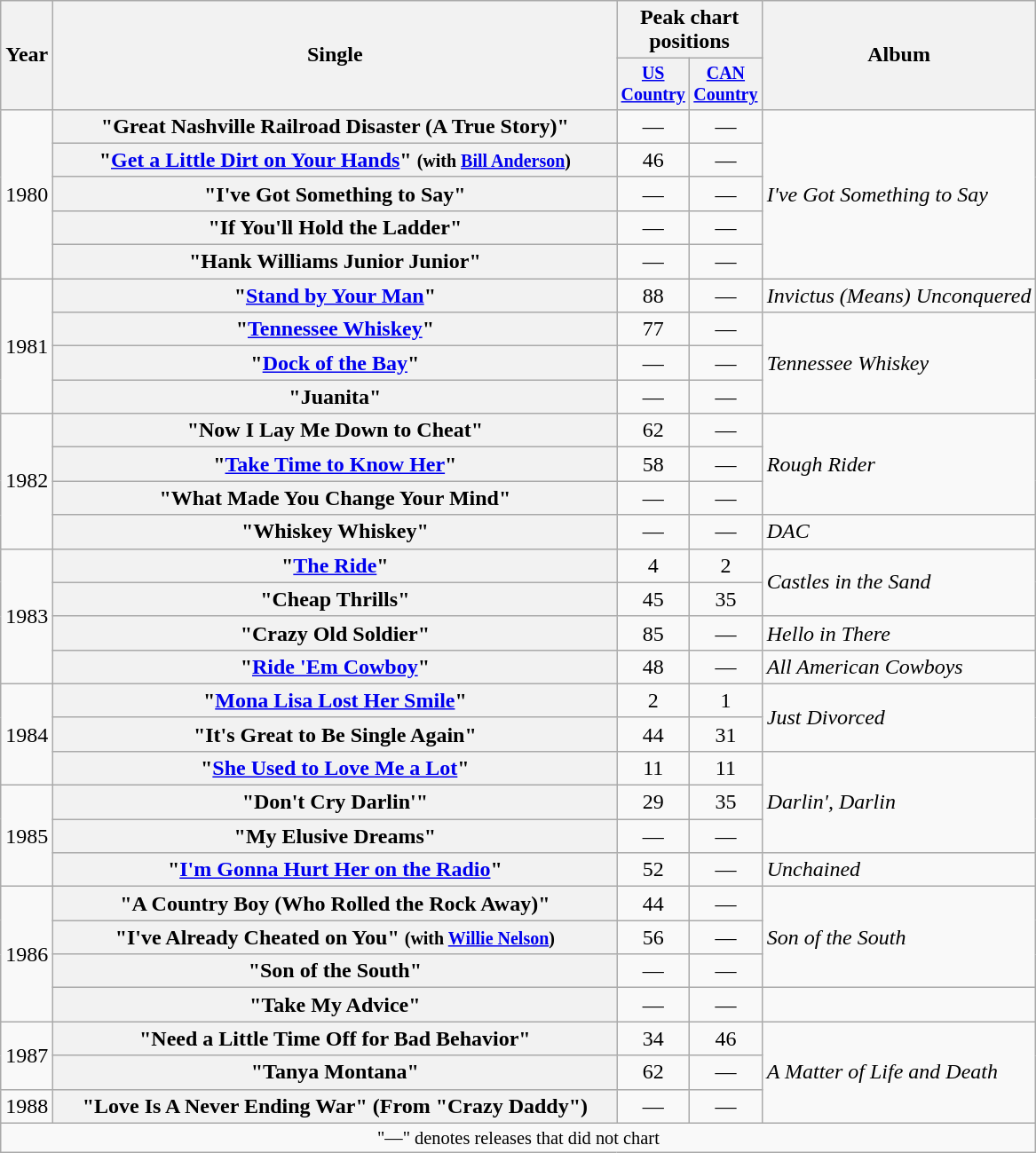<table class="wikitable plainrowheaders" style="text-align:center;">
<tr>
<th rowspan="2">Year</th>
<th rowspan="2" style="width:26em;">Single</th>
<th colspan="2">Peak chart<br>positions</th>
<th rowspan="2">Album</th>
</tr>
<tr style="font-size:smaller;">
<th width="45"><a href='#'>US Country</a></th>
<th width="45"><a href='#'>CAN Country</a></th>
</tr>
<tr>
<td rowspan="5">1980</td>
<th scope="row">"Great Nashville Railroad Disaster (A True Story)"</th>
<td>—</td>
<td>—</td>
<td align="left" rowspan="5"><em>I've Got Something to Say</em></td>
</tr>
<tr>
<th scope="row">"<a href='#'>Get a Little Dirt on Your Hands</a>" <small>(with <a href='#'>Bill Anderson</a>)</small></th>
<td>46</td>
<td>—</td>
</tr>
<tr>
<th scope="row">"I've Got Something to Say"</th>
<td>—</td>
<td>—</td>
</tr>
<tr>
<th scope="row">"If You'll Hold the Ladder"</th>
<td>—</td>
<td>—</td>
</tr>
<tr>
<th scope="row">"Hank Williams Junior Junior" </th>
<td>—</td>
<td>—</td>
</tr>
<tr>
<td rowspan="4">1981</td>
<th scope="row">"<a href='#'>Stand by Your Man</a>"</th>
<td>88</td>
<td>—</td>
<td align="left"><em>Invictus (Means) Unconquered</em></td>
</tr>
<tr>
<th scope="row">"<a href='#'>Tennessee Whiskey</a>"</th>
<td>77</td>
<td>—</td>
<td align="left" rowspan="3"><em>Tennessee Whiskey</em></td>
</tr>
<tr>
<th scope="row">"<a href='#'>Dock of the Bay</a>"</th>
<td>—</td>
<td>—</td>
</tr>
<tr>
<th scope="row">"Juanita"</th>
<td>—</td>
<td>—</td>
</tr>
<tr>
<td rowspan="4">1982</td>
<th scope="row">"Now I Lay Me Down to Cheat"</th>
<td>62</td>
<td>—</td>
<td align="left" rowspan="3"><em>Rough Rider</em></td>
</tr>
<tr>
<th scope="row">"<a href='#'>Take Time to Know Her</a>"</th>
<td>58</td>
<td>—</td>
</tr>
<tr>
<th scope="row">"What Made You Change Your Mind"</th>
<td>—</td>
<td>—</td>
</tr>
<tr>
<th scope="row">"Whiskey Whiskey"</th>
<td>—</td>
<td>—</td>
<td align="left"><em>DAC</em></td>
</tr>
<tr>
<td rowspan="4">1983</td>
<th scope="row">"<a href='#'>The Ride</a>"</th>
<td>4</td>
<td>2</td>
<td align="left" rowspan="2"><em>Castles in the Sand</em></td>
</tr>
<tr>
<th scope="row">"Cheap Thrills"</th>
<td>45</td>
<td>35</td>
</tr>
<tr>
<th scope="row">"Crazy Old Soldier"</th>
<td>85</td>
<td>—</td>
<td align="left"><em>Hello in There</em></td>
</tr>
<tr>
<th scope="row">"<a href='#'>Ride 'Em Cowboy</a>"</th>
<td>48</td>
<td>—</td>
<td align="left"><em>All American Cowboys</em></td>
</tr>
<tr>
<td rowspan="3">1984</td>
<th scope="row">"<a href='#'>Mona Lisa Lost Her Smile</a>"</th>
<td>2</td>
<td>1</td>
<td align="left" rowspan="2"><em>Just Divorced</em></td>
</tr>
<tr>
<th scope="row">"It's Great to Be Single Again"</th>
<td>44</td>
<td>31</td>
</tr>
<tr>
<th scope="row">"<a href='#'>She Used to Love Me a Lot</a>"</th>
<td>11</td>
<td>11</td>
<td align="left" rowspan="3"><em>Darlin', Darlin</em></td>
</tr>
<tr>
<td rowspan="3">1985</td>
<th scope="row">"Don't Cry Darlin'"</th>
<td>29</td>
<td>35</td>
</tr>
<tr>
<th scope="row">"My Elusive Dreams"</th>
<td>—</td>
<td>—</td>
</tr>
<tr>
<th scope="row">"<a href='#'>I'm Gonna Hurt Her on the Radio</a>"</th>
<td>52</td>
<td>—</td>
<td align="left"><em>Unchained</em></td>
</tr>
<tr>
<td rowspan="4">1986</td>
<th scope="row">"A Country Boy (Who Rolled the Rock Away)"</th>
<td>44</td>
<td>—</td>
<td align="left" rowspan="3"><em>Son of the South</em></td>
</tr>
<tr>
<th scope="row">"I've Already Cheated on You" <small>(with <a href='#'>Willie Nelson</a>)</small></th>
<td>56</td>
<td>—</td>
</tr>
<tr>
<th scope="row">"Son of the South"</th>
<td>—</td>
<td>—</td>
</tr>
<tr>
<th scope="row">"Take My Advice"</th>
<td>—</td>
<td>—</td>
<td></td>
</tr>
<tr>
<td rowspan="2">1987</td>
<th scope="row">"Need a Little Time Off for Bad Behavior"</th>
<td>34</td>
<td>46</td>
<td align="left" rowspan="3"><em>A Matter of Life and Death</em></td>
</tr>
<tr>
<th scope="row">"Tanya Montana"</th>
<td>62</td>
<td>—</td>
</tr>
<tr>
<td>1988</td>
<th scope="row">"Love Is A Never Ending War" (From "Crazy Daddy")</th>
<td>—</td>
<td>—</td>
</tr>
<tr>
<td colspan="5" style="font-size:85%">"—" denotes releases that did not chart</td>
</tr>
</table>
